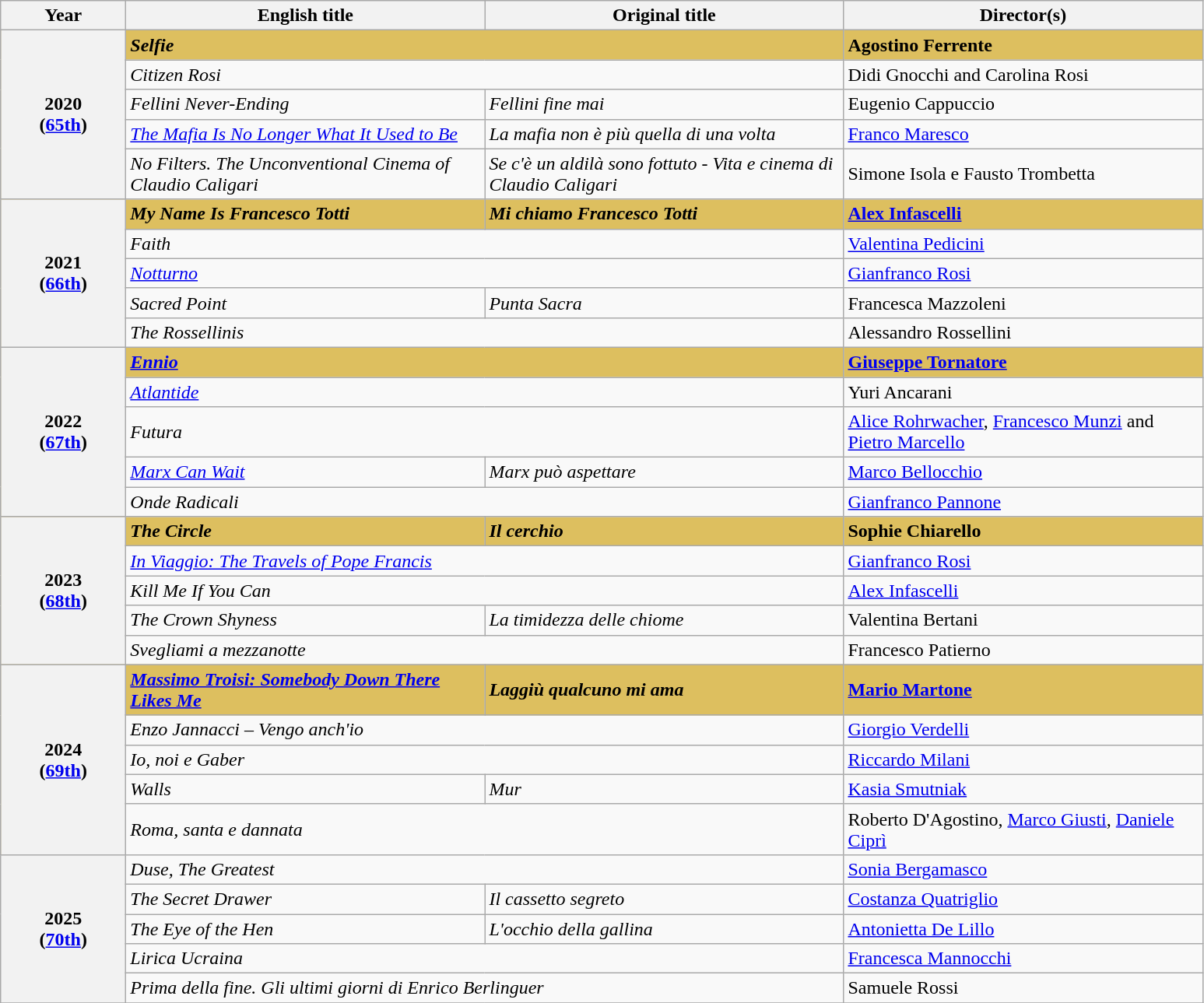<table class="wikitable">
<tr>
<th width="100">Year</th>
<th width="300">English title</th>
<th width="300">Original title</th>
<th width="300">Director(s)</th>
</tr>
<tr style="background:#DDBF5F;">
<th rowspan="5" align="center">2020<br>(<a href='#'>65th</a>)</th>
<td colspan="2"><strong><em>Selfie</em></strong></td>
<td><strong>Agostino Ferrente</strong></td>
</tr>
<tr>
<td colspan="2"><em>Citizen Rosi</em></td>
<td>Didi Gnocchi and Carolina Rosi</td>
</tr>
<tr>
<td><em>Fellini Never-Ending</em></td>
<td><em>Fellini fine mai</em></td>
<td>Eugenio Cappuccio</td>
</tr>
<tr>
<td><em><a href='#'>The Mafia Is No Longer What It Used to Be</a></em></td>
<td><em>La mafia non è più quella di una volta</em></td>
<td><a href='#'>Franco Maresco</a></td>
</tr>
<tr>
<td><em>No Filters. The Unconventional Cinema of Claudio Caligari</em></td>
<td><em>Se c'è un aldilà sono fottuto - Vita e cinema di Claudio Caligari</em></td>
<td>Simone Isola e Fausto Trombetta</td>
</tr>
<tr style="background:#DDBF5F;">
<th rowspan="5" align="center">2021<br>(<a href='#'>66th</a>)</th>
<td><strong><em>My Name Is Francesco Totti</em></strong></td>
<td><strong><em>Mi chiamo Francesco Totti</em></strong></td>
<td><strong><a href='#'>Alex Infascelli</a></strong></td>
</tr>
<tr>
<td colspan="2"><em>Faith</em></td>
<td><a href='#'>Valentina Pedicini</a></td>
</tr>
<tr>
<td colspan="2"><em><a href='#'>Notturno</a></em></td>
<td><a href='#'>Gianfranco Rosi</a></td>
</tr>
<tr>
<td><em>Sacred Point</em></td>
<td><em>Punta Sacra</em></td>
<td>Francesca Mazzoleni</td>
</tr>
<tr>
<td colspan="2"><em>The Rossellinis</em></td>
<td>Alessandro Rossellini</td>
</tr>
<tr style="background:#DDBF5F;">
<th rowspan="5" align="center">2022<br>(<a href='#'>67th</a>)</th>
<td colspan="2"><strong><em><a href='#'>Ennio</a></em></strong></td>
<td><strong><a href='#'>Giuseppe Tornatore</a></strong></td>
</tr>
<tr>
<td colspan="2"><em><a href='#'>Atlantide</a></em></td>
<td>Yuri Ancarani</td>
</tr>
<tr>
<td colspan="2"><em>Futura</em></td>
<td><a href='#'>Alice Rohrwacher</a>, <a href='#'>Francesco Munzi</a> and <a href='#'>Pietro Marcello</a></td>
</tr>
<tr>
<td><em><a href='#'>Marx Can Wait</a></em></td>
<td><em>Marx può aspettare</em></td>
<td><a href='#'>Marco Bellocchio</a></td>
</tr>
<tr>
<td colspan="2"><em>Onde Radicali</em></td>
<td><a href='#'>Gianfranco Pannone</a></td>
</tr>
<tr style="background:#DDBF5F;">
<th rowspan="5" align="center">2023<br>(<a href='#'>68th</a>)</th>
<td><strong><em>The Circle</em></strong></td>
<td><strong><em>Il cerchio</em></strong></td>
<td><strong>Sophie Chiarello</strong></td>
</tr>
<tr>
<td colspan="2"><em><a href='#'>In Viaggio: The Travels of Pope Francis</a></em></td>
<td><a href='#'>Gianfranco Rosi</a></td>
</tr>
<tr>
<td colspan="2"><em>Kill Me If You Can</em></td>
<td><a href='#'>Alex Infascelli</a></td>
</tr>
<tr>
<td><em>The Crown Shyness</em></td>
<td><em>La timidezza delle chiome</em></td>
<td>Valentina Bertani</td>
</tr>
<tr>
<td colspan="2"><em>Svegliami a mezzanotte</em></td>
<td>Francesco Patierno</td>
</tr>
<tr style="background:#DDBF5F;">
<th rowspan="5" align="center">2024<br>(<a href='#'>69th</a>)</th>
<td><strong><em><a href='#'>Massimo Troisi: Somebody Down There Likes Me</a></em></strong></td>
<td><strong><em>Laggiù qualcuno mi ama</em></strong></td>
<td><strong><a href='#'>Mario Martone</a></strong></td>
</tr>
<tr>
<td colspan="2"><em>Enzo Jannacci – Vengo anch'io</em></td>
<td><a href='#'>Giorgio Verdelli</a></td>
</tr>
<tr>
<td colspan="2"><em>Io, noi e Gaber</em></td>
<td><a href='#'>Riccardo Milani</a></td>
</tr>
<tr>
<td><em>Walls</em></td>
<td><em>Mur</em></td>
<td><a href='#'>Kasia Smutniak</a></td>
</tr>
<tr>
<td colspan="2"><em>Roma, santa e dannata</em></td>
<td>Roberto D'Agostino, <a href='#'>Marco Giusti</a>, <a href='#'>Daniele Ciprì</a></td>
</tr>
<tr>
<th rowspan="5" align="center">2025<br>(<a href='#'>70th</a>)</th>
<td colspan="2"><em>Duse, The Greatest</em></td>
<td><a href='#'>Sonia Bergamasco</a></td>
</tr>
<tr>
<td><em>The Secret Drawer</em></td>
<td><em>Il cassetto segreto</em></td>
<td><a href='#'>Costanza Quatriglio</a></td>
</tr>
<tr>
<td><em>The Eye of the Hen</em></td>
<td><em>L'occhio della gallina</em></td>
<td><a href='#'>Antonietta De Lillo</a></td>
</tr>
<tr>
<td colspan="2"><em>Lirica Ucraina</em></td>
<td><a href='#'>Francesca Mannocchi</a></td>
</tr>
<tr>
<td colspan="2"><em>Prima della fine. Gli ultimi giorni di Enrico Berlinguer</em></td>
<td>Samuele Rossi</td>
</tr>
<tr>
</tr>
</table>
